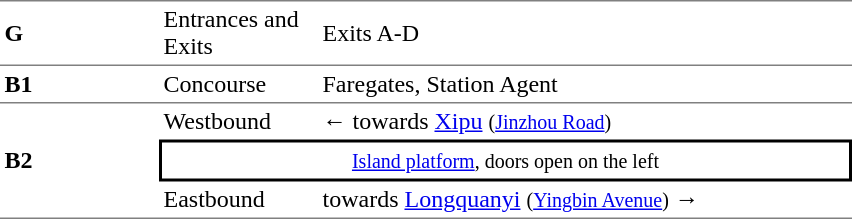<table cellspacing=0 cellpadding=3>
<tr>
<td style="border-top:solid 1px gray;border-bottom:solid 1px gray;" width=100><strong>G</strong></td>
<td style="border-top:solid 1px gray;border-bottom:solid 1px gray;" width=100>Entrances and Exits</td>
<td style="border-top:solid 1px gray;border-bottom:solid 1px gray;" width=350>Exits A-D</td>
</tr>
<tr>
<td style="border-bottom:solid 1px gray;"><strong>B1</strong></td>
<td style="border-bottom:solid 1px gray;">Concourse</td>
<td style="border-bottom:solid 1px gray;">Faregates, Station Agent</td>
</tr>
<tr>
<td style="border-bottom:solid 1px gray;" rowspan=3><strong>B2</strong></td>
<td>Westbound</td>
<td>←  towards <a href='#'>Xipu</a> <small>(<a href='#'>Jinzhou Road</a>)</small></td>
</tr>
<tr>
<td style="border-right:solid 2px black;border-left:solid 2px black;border-top:solid 2px black;border-bottom:solid 2px black;text-align:center;" colspan=2><small><a href='#'>Island platform</a>, doors open on the left</small></td>
</tr>
<tr>
<td style="border-bottom:solid 1px gray;">Eastbound</td>
<td style="border-bottom:solid 1px gray;">  towards <a href='#'>Longquanyi</a> <small>(<a href='#'>Yingbin Avenue</a>)</small> →</td>
</tr>
</table>
